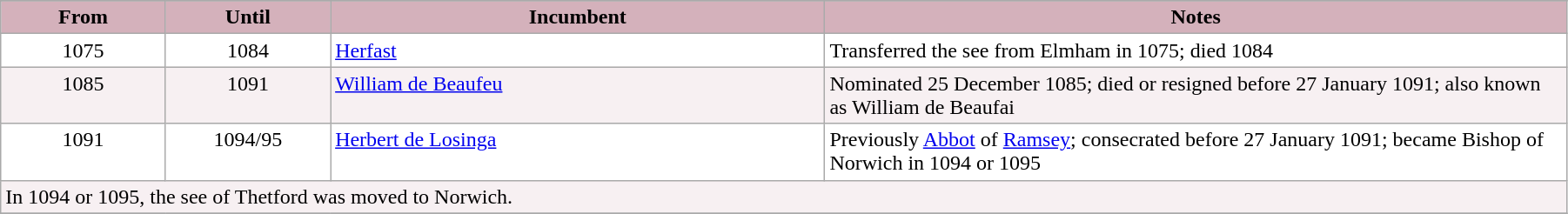<table class="wikitable" style="width:95%;" border="1" cellpadding="2">
<tr>
</tr>
<tr valign=top>
<th style="background-color:#D4B1BB" width="10%">From</th>
<th style="background-color:#D4B1BB" width="10%">Until</th>
<th style="background-color:#D4B1BB" width="30%">Incumbent</th>
<th style="background-color:#D4B1BB" width="45%">Notes</th>
</tr>
<tr valign=top bgcolor="white">
<td align="center">1075</td>
<td align="center">1084</td>
<td><a href='#'>Herfast</a></td>
<td>Transferred the see from Elmham in 1075; died 1084</td>
</tr>
<tr valign=top bgcolor="#F7F0F2">
<td align="center">1085</td>
<td align="center">1091</td>
<td><a href='#'>William de Beaufeu</a></td>
<td>Nominated 25 December 1085; died or resigned before 27 January 1091; also known as William de Beaufai</td>
</tr>
<tr valign=top bgcolor="white">
<td align="center">1091</td>
<td align="center">1094/95</td>
<td><a href='#'>Herbert de Losinga</a></td>
<td>Previously <a href='#'>Abbot</a> of <a href='#'>Ramsey</a>; consecrated before 27 January 1091; became Bishop of Norwich in 1094 or 1095</td>
</tr>
<tr valign=top bgcolor="#F7F0F2">
<td colspan="4">In 1094 or 1095, the see of Thetford was moved to Norwich.</td>
</tr>
<tr>
</tr>
</table>
